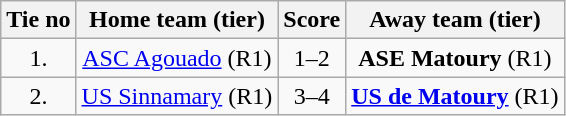<table class="wikitable" style="text-align: center">
<tr>
<th>Tie no</th>
<th>Home team (tier)</th>
<th>Score</th>
<th>Away team (tier)</th>
</tr>
<tr>
<td>1.</td>
<td> <a href='#'>ASC Agouado</a> (R1)</td>
<td>1–2</td>
<td><strong>ASE Matoury</strong> (R1) </td>
</tr>
<tr>
<td>2.</td>
<td> <a href='#'>US Sinnamary</a> (R1)</td>
<td>3–4</td>
<td><strong><a href='#'>US de Matoury</a></strong> (R1) </td>
</tr>
</table>
